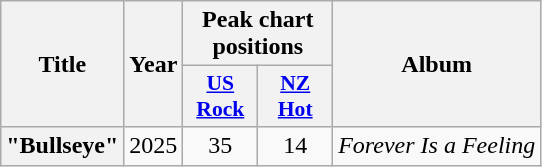<table class="wikitable plainrowheaders" style="text-align:center;">
<tr>
<th scope="col" rowspan="2">Title</th>
<th scope="col" rowspan="2">Year</th>
<th scope="col" colspan="2">Peak chart positions</th>
<th scope="col" rowspan="2">Album</th>
</tr>
<tr>
<th scope="col" style="width:3em;font-size:90%;"><a href='#'>US<br>Rock</a><br></th>
<th scope="col" style="width:3em;font-size:90%;"><a href='#'>NZ<br>Hot</a><br></th>
</tr>
<tr>
<th scope="row">"Bullseye"<br></th>
<td>2025</td>
<td>35</td>
<td>14</td>
<td><em>Forever Is a Feeling</em></td>
</tr>
</table>
